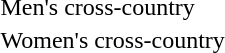<table>
<tr>
<td>Men's cross-country<br></td>
<td></td>
<td></td>
<td></td>
</tr>
<tr>
<td>Women's cross-country<br></td>
<td></td>
<td></td>
<td></td>
</tr>
</table>
